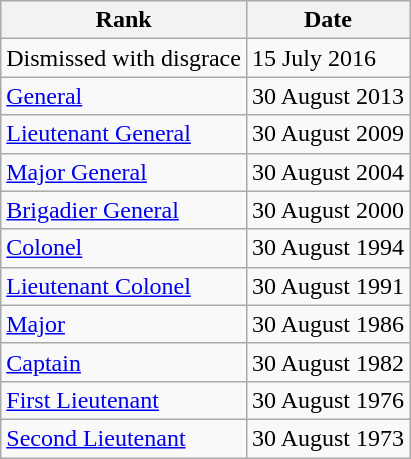<table class="wikitable">
<tr>
<th>Rank</th>
<th>Date</th>
</tr>
<tr>
<td>Dismissed with disgrace</td>
<td>15 July 2016</td>
</tr>
<tr>
<td><a href='#'>General</a></td>
<td>30 August 2013</td>
</tr>
<tr>
<td><a href='#'>Lieutenant General</a></td>
<td>30 August 2009</td>
</tr>
<tr>
<td><a href='#'>Major General</a></td>
<td>30 August 2004</td>
</tr>
<tr>
<td><a href='#'>Brigadier General</a></td>
<td>30 August 2000</td>
</tr>
<tr>
<td><a href='#'>Colonel</a></td>
<td>30 August 1994</td>
</tr>
<tr>
<td><a href='#'>Lieutenant Colonel</a></td>
<td>30 August 1991</td>
</tr>
<tr>
<td><a href='#'>Major</a></td>
<td>30 August 1986</td>
</tr>
<tr>
<td><a href='#'>Captain</a></td>
<td>30 August 1982</td>
</tr>
<tr>
<td><a href='#'>First Lieutenant</a></td>
<td>30 August 1976</td>
</tr>
<tr>
<td><a href='#'>Second Lieutenant</a></td>
<td>30 August 1973</td>
</tr>
</table>
